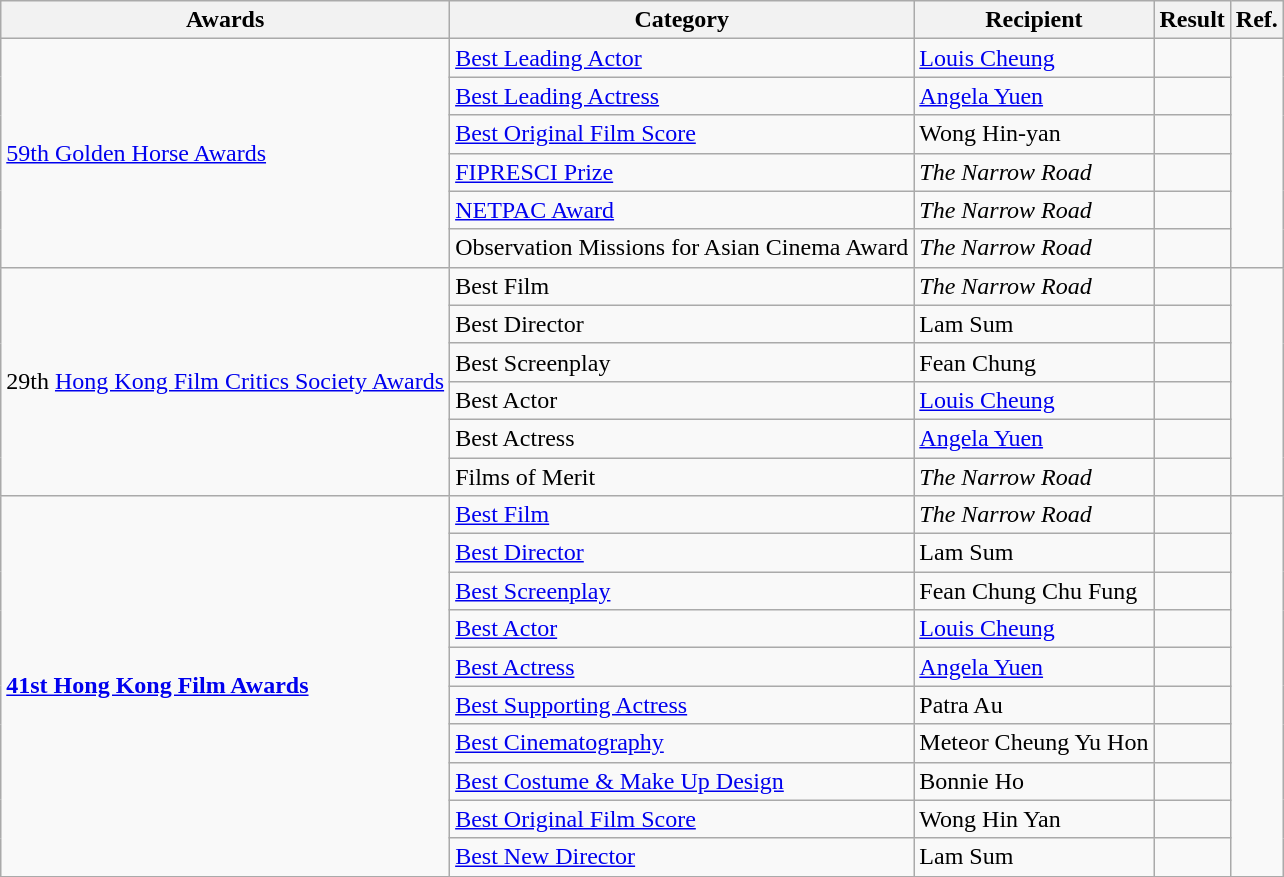<table class="wikitable">
<tr>
<th>Awards</th>
<th>Category</th>
<th>Recipient</th>
<th>Result</th>
<th>Ref.</th>
</tr>
<tr>
<td rowspan=6><a href='#'>59th Golden Horse Awards</a></td>
<td><a href='#'>Best Leading Actor</a></td>
<td><a href='#'>Louis Cheung</a></td>
<td></td>
<td rowspan=6></td>
</tr>
<tr>
<td><a href='#'>Best Leading Actress</a></td>
<td><a href='#'>Angela Yuen</a></td>
<td></td>
</tr>
<tr>
<td><a href='#'>Best Original Film Score</a></td>
<td>Wong Hin-yan</td>
<td></td>
</tr>
<tr>
<td><a href='#'>FIPRESCI Prize</a></td>
<td><em>The Narrow Road</em></td>
<td></td>
</tr>
<tr>
<td><a href='#'>NETPAC Award</a></td>
<td><em>The Narrow Road</em></td>
<td></td>
</tr>
<tr>
<td>Observation Missions for Asian Cinema Award</td>
<td><em>The Narrow Road</em></td>
<td></td>
</tr>
<tr>
<td rowspan=6>29th <a href='#'>Hong Kong Film Critics Society Awards</a></td>
<td>Best Film</td>
<td><em>The Narrow Road</em></td>
<td></td>
<td rowspan=6></td>
</tr>
<tr>
<td>Best Director</td>
<td>Lam Sum</td>
<td></td>
</tr>
<tr>
<td>Best Screenplay</td>
<td>Fean Chung</td>
<td></td>
</tr>
<tr>
<td>Best Actor</td>
<td><a href='#'>Louis Cheung</a></td>
<td></td>
</tr>
<tr>
<td>Best Actress</td>
<td><a href='#'>Angela Yuen</a></td>
<td></td>
</tr>
<tr>
<td>Films of Merit</td>
<td><em>The Narrow Road</em></td>
<td></td>
</tr>
<tr>
<td rowspan=10><strong><a href='#'>41st Hong Kong Film Awards</a></strong></td>
<td><a href='#'>Best Film</a></td>
<td><em>The Narrow Road</em></td>
<td></td>
<td rowspan=10></td>
</tr>
<tr>
<td><a href='#'>Best Director</a></td>
<td>Lam Sum</td>
<td></td>
</tr>
<tr>
<td><a href='#'>Best Screenplay</a></td>
<td>Fean Chung Chu Fung</td>
<td></td>
</tr>
<tr>
<td><a href='#'>Best Actor</a></td>
<td><a href='#'>Louis Cheung</a></td>
<td></td>
</tr>
<tr>
<td><a href='#'>Best Actress</a></td>
<td><a href='#'>Angela Yuen</a></td>
<td></td>
</tr>
<tr>
<td><a href='#'>Best Supporting Actress</a></td>
<td>Patra Au</td>
<td></td>
</tr>
<tr>
<td><a href='#'>Best Cinematography</a></td>
<td>Meteor Cheung Yu Hon</td>
<td></td>
</tr>
<tr>
<td><a href='#'>Best Costume & Make Up Design</a></td>
<td>Bonnie Ho</td>
<td></td>
</tr>
<tr>
<td><a href='#'>Best Original Film Score</a></td>
<td>Wong Hin Yan</td>
<td></td>
</tr>
<tr>
<td><a href='#'>Best New Director</a></td>
<td>Lam Sum</td>
<td></td>
</tr>
<tr>
</tr>
</table>
